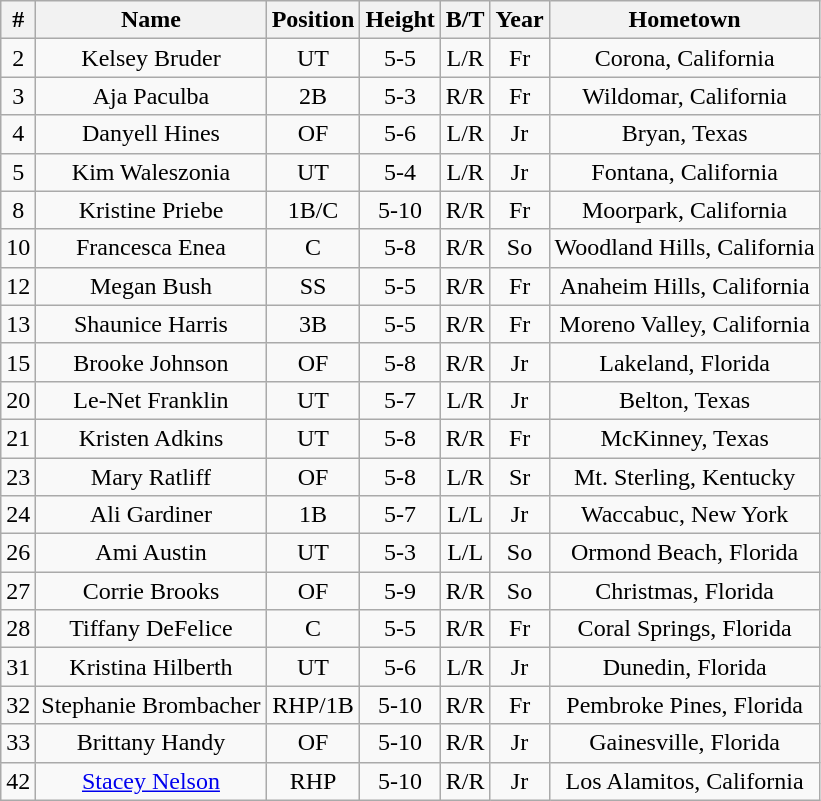<table class="wikitable">
<tr>
<th>#</th>
<th>Name</th>
<th>Position</th>
<th>Height</th>
<th>B/T</th>
<th>Year</th>
<th>Hometown</th>
</tr>
<tr align=center>
<td>2</td>
<td>Kelsey Bruder</td>
<td>UT</td>
<td>5-5</td>
<td>L/R</td>
<td>Fr</td>
<td>Corona, California</td>
</tr>
<tr align=center>
<td>3</td>
<td>Aja Paculba</td>
<td>2B</td>
<td>5-3</td>
<td>R/R</td>
<td>Fr</td>
<td>Wildomar, California</td>
</tr>
<tr align=center>
<td>4</td>
<td>Danyell Hines</td>
<td>OF</td>
<td>5-6</td>
<td>L/R</td>
<td>Jr</td>
<td>Bryan, Texas</td>
</tr>
<tr align=center>
<td>5</td>
<td>Kim Waleszonia</td>
<td>UT</td>
<td>5-4</td>
<td>L/R</td>
<td>Jr</td>
<td>Fontana, California</td>
</tr>
<tr align=center>
<td>8</td>
<td>Kristine Priebe</td>
<td>1B/C</td>
<td>5-10</td>
<td>R/R</td>
<td>Fr</td>
<td>Moorpark, California</td>
</tr>
<tr align=center>
<td>10</td>
<td>Francesca Enea</td>
<td>C</td>
<td>5-8</td>
<td>R/R</td>
<td>So</td>
<td>Woodland Hills, California</td>
</tr>
<tr align=center>
<td>12</td>
<td>Megan Bush</td>
<td>SS</td>
<td>5-5</td>
<td>R/R</td>
<td>Fr</td>
<td>Anaheim Hills, California</td>
</tr>
<tr align=center>
<td>13</td>
<td>Shaunice Harris</td>
<td>3B</td>
<td>5-5</td>
<td>R/R</td>
<td>Fr</td>
<td>Moreno Valley, California</td>
</tr>
<tr align=center>
<td>15</td>
<td>Brooke Johnson</td>
<td>OF</td>
<td>5-8</td>
<td>R/R</td>
<td>Jr</td>
<td>Lakeland, Florida</td>
</tr>
<tr align=center>
<td>20</td>
<td>Le-Net Franklin</td>
<td>UT</td>
<td>5-7</td>
<td>L/R</td>
<td>Jr</td>
<td>Belton, Texas</td>
</tr>
<tr align=center>
<td>21</td>
<td>Kristen Adkins</td>
<td>UT</td>
<td>5-8</td>
<td>R/R</td>
<td>Fr</td>
<td>McKinney, Texas</td>
</tr>
<tr align=center>
<td>23</td>
<td>Mary Ratliff</td>
<td>OF</td>
<td>5-8</td>
<td>L/R</td>
<td>Sr</td>
<td>Mt. Sterling, Kentucky</td>
</tr>
<tr align=center>
<td>24</td>
<td>Ali Gardiner</td>
<td>1B</td>
<td>5-7</td>
<td>L/L</td>
<td>Jr</td>
<td>Waccabuc, New York</td>
</tr>
<tr align=center>
<td>26</td>
<td>Ami Austin</td>
<td>UT</td>
<td>5-3</td>
<td>L/L</td>
<td>So</td>
<td>Ormond Beach, Florida</td>
</tr>
<tr align=center>
<td>27</td>
<td>Corrie Brooks</td>
<td>OF</td>
<td>5-9</td>
<td>R/R</td>
<td>So</td>
<td>Christmas, Florida</td>
</tr>
<tr align=center>
<td>28</td>
<td>Tiffany DeFelice</td>
<td>C</td>
<td>5-5</td>
<td>R/R</td>
<td>Fr</td>
<td>Coral Springs, Florida</td>
</tr>
<tr align=center>
<td>31</td>
<td>Kristina Hilberth</td>
<td>UT</td>
<td>5-6</td>
<td>L/R</td>
<td>Jr</td>
<td>Dunedin, Florida</td>
</tr>
<tr align=center>
<td>32</td>
<td>Stephanie Brombacher</td>
<td>RHP/1B</td>
<td>5-10</td>
<td>R/R</td>
<td>Fr</td>
<td>Pembroke Pines, Florida</td>
</tr>
<tr align=center>
<td>33</td>
<td>Brittany Handy</td>
<td>OF</td>
<td>5-10</td>
<td>R/R</td>
<td>Jr</td>
<td>Gainesville, Florida</td>
</tr>
<tr align=center>
<td>42</td>
<td><a href='#'>Stacey Nelson</a></td>
<td>RHP</td>
<td>5-10</td>
<td>R/R</td>
<td>Jr</td>
<td>Los Alamitos, California</td>
</tr>
</table>
